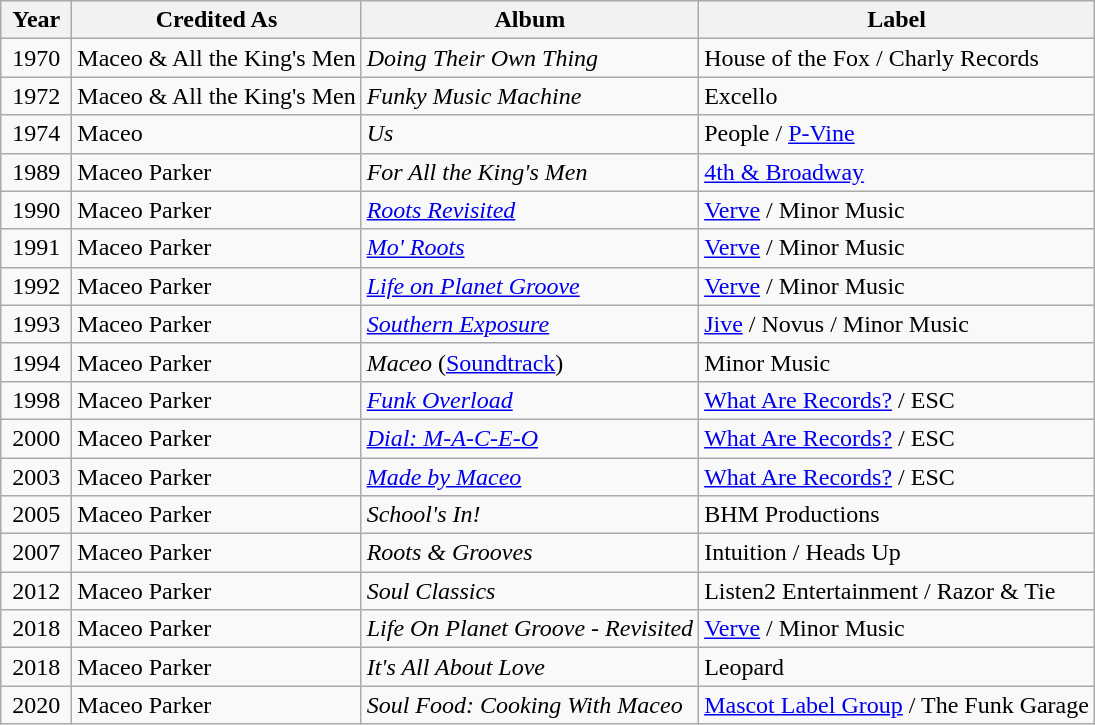<table class="wikitable">
<tr>
<th style="vertical-align:top; text-align:center; width:40px;">Year</th>
<th valign="top">Credited As</th>
<th valign="top">Album</th>
<th valign="top">Label</th>
</tr>
<tr>
<td style="text-align:center; vertical-align:top;">1970</td>
<td valign="top">Maceo & All the King's Men</td>
<td valign="top"><em>Doing Their Own Thing</em></td>
<td valign="top">House of the Fox / Charly Records</td>
</tr>
<tr>
<td style="text-align:center; vertical-align:top;">1972</td>
<td valign="top">Maceo & All the King's Men</td>
<td valign="top"><em>Funky Music Machine</em></td>
<td valign="top">Excello</td>
</tr>
<tr>
<td style="text-align:center; vertical-align:top;">1974</td>
<td valign="top">Maceo</td>
<td valign="top"><em>Us</em></td>
<td valign="top">People / <a href='#'>P-Vine</a></td>
</tr>
<tr>
<td style="text-align:center; vertical-align:top;">1989</td>
<td valign="top">Maceo Parker</td>
<td valign="top"><em>For All the King's Men</em></td>
<td valign="top"><a href='#'>4th & Broadway</a></td>
</tr>
<tr>
<td style="text-align:center; vertical-align:top;">1990</td>
<td valign="top">Maceo Parker</td>
<td valign="top"><em><a href='#'>Roots Revisited</a></em></td>
<td valign="top"><a href='#'>Verve</a> / Minor Music</td>
</tr>
<tr>
<td style="text-align:center; vertical-align:top;">1991</td>
<td valign="top">Maceo Parker</td>
<td valign="top"><em><a href='#'>Mo' Roots</a></em></td>
<td valign="top"><a href='#'>Verve</a> / Minor Music</td>
</tr>
<tr>
<td style="text-align:center; vertical-align:top;">1992</td>
<td valign="top">Maceo Parker</td>
<td valign="top"><em><a href='#'>Life on Planet Groove</a></em></td>
<td valign="top"><a href='#'>Verve</a> / Minor Music</td>
</tr>
<tr>
<td style="text-align:center; vertical-align:top;">1993</td>
<td valign="top">Maceo Parker</td>
<td valign="top"><em><a href='#'>Southern Exposure</a></em></td>
<td valign="top"><a href='#'>Jive</a> / Novus / Minor Music</td>
</tr>
<tr>
<td style="text-align:center; vertical-align:top;">1994</td>
<td valign="top">Maceo Parker</td>
<td valign="top"><em>Maceo</em> (<a href='#'>Soundtrack</a>)</td>
<td valign="top">Minor Music</td>
</tr>
<tr>
<td style="text-align:center; vertical-align:top;">1998</td>
<td valign="top">Maceo Parker</td>
<td valign="top"><em><a href='#'>Funk Overload</a></em></td>
<td valign="top"><a href='#'>What Are Records?</a> / ESC</td>
</tr>
<tr>
<td style="text-align:center; vertical-align:top;">2000</td>
<td valign="top">Maceo Parker</td>
<td valign="top"><em><a href='#'>Dial: M-A-C-E-O</a></em></td>
<td valign="top"><a href='#'>What Are Records?</a> / ESC</td>
</tr>
<tr>
<td style="text-align:center; vertical-align:top;">2003</td>
<td valign="top">Maceo Parker</td>
<td valign="top"><em><a href='#'>Made by Maceo</a></em></td>
<td valign="top"><a href='#'>What Are Records?</a> / ESC</td>
</tr>
<tr>
<td style="text-align:center; vertical-align:top;">2005</td>
<td valign="top">Maceo Parker</td>
<td valign="top"><em>School's In!</em></td>
<td valign="top">BHM Productions</td>
</tr>
<tr>
<td style="text-align:center; vertical-align:top;">2007</td>
<td valign="top">Maceo Parker</td>
<td valign="top"><em>Roots & Grooves</em></td>
<td valign="top">Intuition / Heads Up</td>
</tr>
<tr>
<td style="text-align:center; vertical-align:top;">2012</td>
<td valign="top">Maceo Parker</td>
<td valign="top"><em>Soul Classics</em></td>
<td valign="top">Listen2 Entertainment / Razor & Tie</td>
</tr>
<tr>
<td style="text-align:center; vertical-align:top;">2018</td>
<td valign="top">Maceo Parker</td>
<td valign="top"><em>Life On Planet Groove - Revisited</em></td>
<td valign="top"><a href='#'>Verve</a> / Minor Music</td>
</tr>
<tr>
<td style="text-align:center; vertical-align:top;">2018</td>
<td valign="top">Maceo Parker</td>
<td valign="top"><em>It's All About Love</em></td>
<td valign="top">Leopard</td>
</tr>
<tr>
<td style="text-align:center; vertical-align:top;">2020</td>
<td valign="top">Maceo Parker</td>
<td valign="top"><em>Soul Food: Cooking With Maceo</em></td>
<td valign="top"><a href='#'>Mascot Label Group</a> / The Funk Garage</td>
</tr>
</table>
